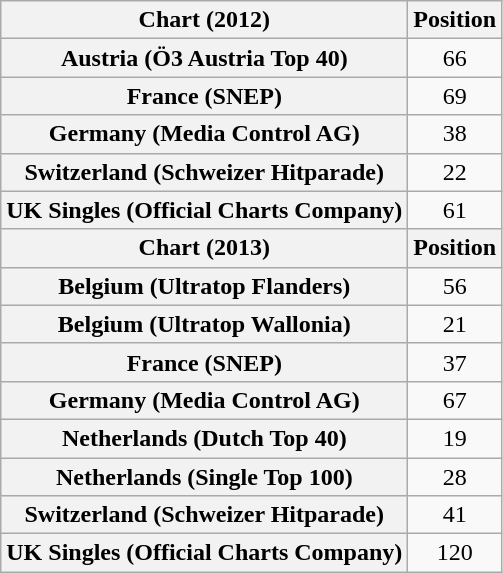<table class="wikitable plainrowheaders">
<tr>
<th scope="col">Chart (2012)</th>
<th scope="col">Position</th>
</tr>
<tr>
<th scope="row">Austria (Ö3 Austria Top 40)</th>
<td style="text-align:center;">66</td>
</tr>
<tr>
<th scope="row">France (SNEP)</th>
<td style="text-align:center;">69</td>
</tr>
<tr>
<th scope="row">Germany (Media Control AG)</th>
<td style="text-align:center;">38</td>
</tr>
<tr>
<th scope="row">Switzerland (Schweizer Hitparade)</th>
<td style="text-align:center;">22</td>
</tr>
<tr>
<th scope="row">UK Singles (Official Charts Company)</th>
<td align="center">61</td>
</tr>
<tr>
<th scope="col">Chart (2013)</th>
<th scope="col">Position</th>
</tr>
<tr>
<th scope="row">Belgium (Ultratop Flanders)</th>
<td style="text-align:center;">56</td>
</tr>
<tr>
<th scope="row">Belgium (Ultratop Wallonia)</th>
<td style="text-align:center;">21</td>
</tr>
<tr>
<th scope="row">France (SNEP)</th>
<td style="text-align:center;">37</td>
</tr>
<tr>
<th scope="row">Germany (Media Control AG)</th>
<td style="text-align:center;">67</td>
</tr>
<tr>
<th scope="row">Netherlands (Dutch Top 40)</th>
<td style="text-align:center;">19</td>
</tr>
<tr>
<th scope="row">Netherlands (Single Top 100)</th>
<td style="text-align:center;">28</td>
</tr>
<tr>
<th scope="row">Switzerland (Schweizer Hitparade)</th>
<td style="text-align:center;">41</td>
</tr>
<tr>
<th scope="row">UK Singles (Official Charts Company)</th>
<td align="center">120</td>
</tr>
</table>
